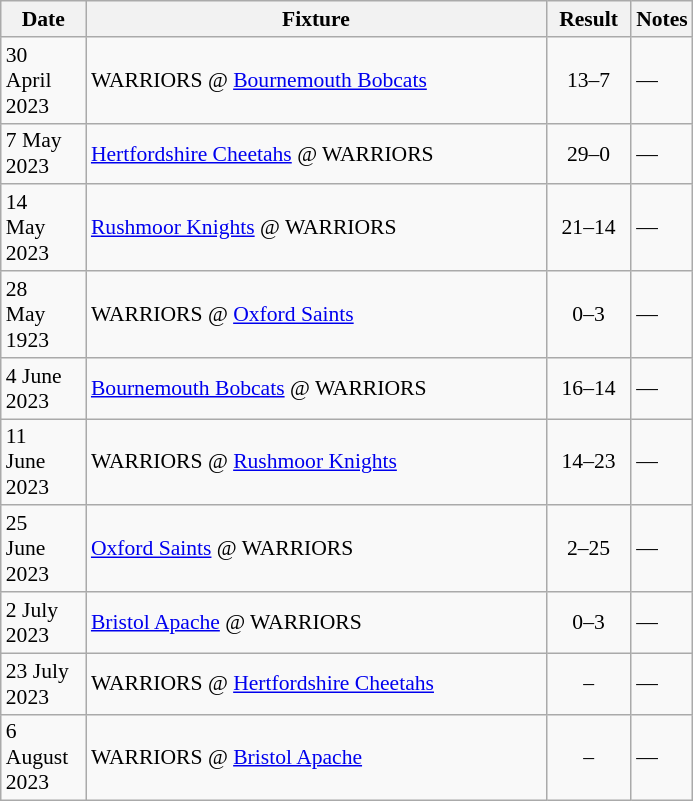<table class="wikitable" style="font-size: 90%;">
<tr>
<th width="50">Date</th>
<th width="300">Fixture</th>
<th width="50">Result</th>
<th>Notes</th>
</tr>
<tr>
<td style="padding-right:10px;">30 April 2023</td>
<td align="left">WARRIORS @ <a href='#'>Bournemouth Bobcats</a></td>
<td align="center">13–7</td>
<td>—</td>
</tr>
<tr>
<td style="padding-right:10px;">7 May 2023</td>
<td align="left"><a href='#'>Hertfordshire Cheetahs</a> @ WARRIORS</td>
<td align="center">29–0</td>
<td>—</td>
</tr>
<tr>
<td style="padding-right:10px;">14 May 2023</td>
<td align="left"><a href='#'>Rushmoor Knights</a>  @ WARRIORS</td>
<td align="center">21–14</td>
<td>—</td>
</tr>
<tr>
<td style="padding-right:10px;">28 May 1923</td>
<td align="left">WARRIORS @ <a href='#'>Oxford Saints</a></td>
<td align="center">0–3</td>
<td>—</td>
</tr>
<tr>
<td style="padding-right:10px;">4 June 2023</td>
<td align="left"><a href='#'>Bournemouth Bobcats</a> @ WARRIORS</td>
<td align="center">16–14</td>
<td>—</td>
</tr>
<tr>
<td style="padding-right:10px;">11 June 2023</td>
<td align="left">WARRIORS @ <a href='#'>Rushmoor Knights</a></td>
<td align="center">14–23</td>
<td>—</td>
</tr>
<tr>
<td style="padding-right:10px;">25 June 2023</td>
<td align="left"><a href='#'>Oxford Saints</a> @ WARRIORS</td>
<td align="center">2–25</td>
<td>—</td>
</tr>
<tr>
<td style="padding-right:10px;">2 July 2023</td>
<td align="left"><a href='#'>Bristol Apache</a> @ WARRIORS</td>
<td align="center">0–3</td>
<td>—</td>
</tr>
<tr>
<td style="padding-right:10px;">23 July 2023</td>
<td align="left">WARRIORS @ <a href='#'>Hertfordshire Cheetahs</a></td>
<td align="center">–</td>
<td>—</td>
</tr>
<tr>
<td style="padding-right:10px;">6 August 2023</td>
<td align="left">WARRIORS @ <a href='#'>Bristol Apache</a></td>
<td align="center">–</td>
<td>—</td>
</tr>
</table>
